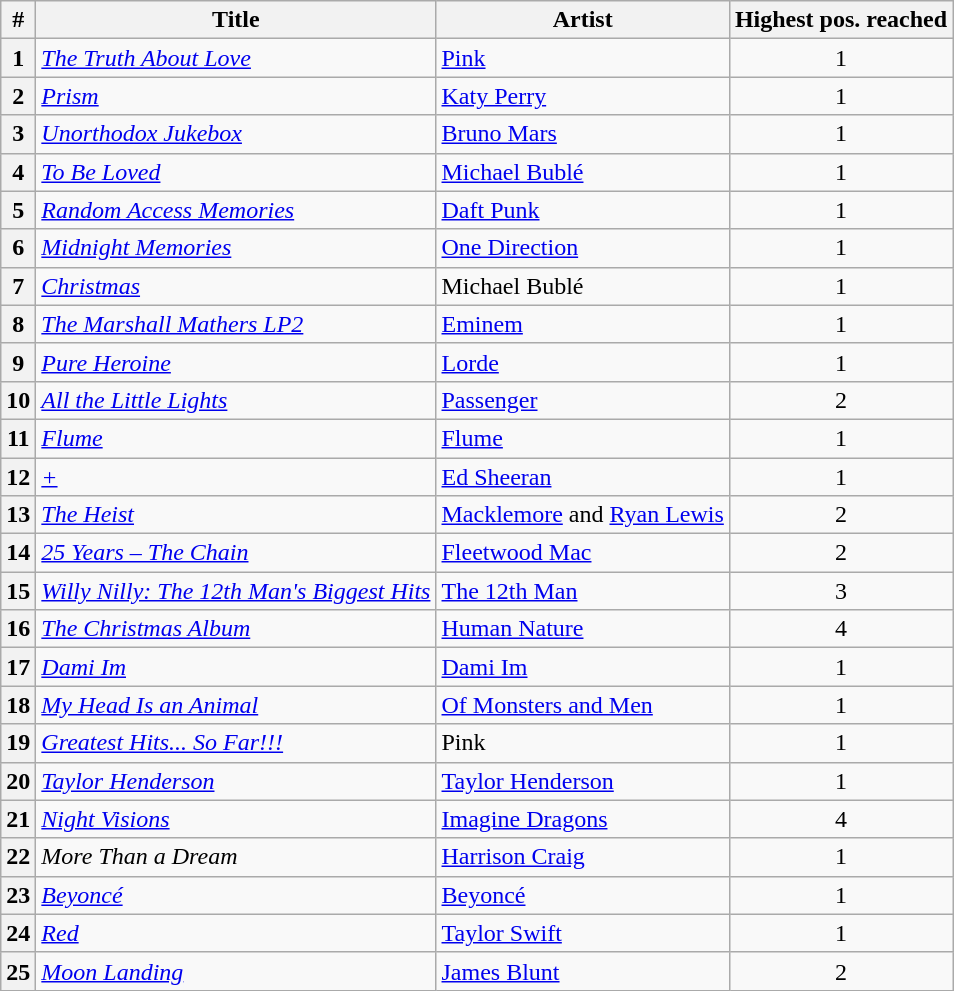<table class="wikitable sortable">
<tr>
<th scope="col">#</th>
<th scope="col">Title</th>
<th scope="col">Artist</th>
<th scope="col">Highest pos. reached</th>
</tr>
<tr>
<th scope="row">1</th>
<td><em><a href='#'>The Truth About Love</a></em></td>
<td><a href='#'>Pink</a></td>
<td style="text-align:center;">1</td>
</tr>
<tr>
<th scope="row">2</th>
<td><em><a href='#'>Prism</a></em></td>
<td><a href='#'>Katy Perry</a></td>
<td style="text-align:center;">1</td>
</tr>
<tr>
<th scope="row">3</th>
<td><em><a href='#'>Unorthodox Jukebox</a></em></td>
<td><a href='#'>Bruno Mars</a></td>
<td style="text-align:center;">1</td>
</tr>
<tr>
<th scope="row">4</th>
<td><em><a href='#'>To Be Loved</a></em></td>
<td><a href='#'>Michael Bublé</a></td>
<td style="text-align:center;">1</td>
</tr>
<tr>
<th scope="row">5</th>
<td><em><a href='#'>Random Access Memories</a></em></td>
<td><a href='#'>Daft Punk</a></td>
<td style="text-align:center;">1</td>
</tr>
<tr>
<th scope="row">6</th>
<td><em><a href='#'>Midnight Memories</a></em></td>
<td><a href='#'>One Direction</a></td>
<td style="text-align:center;">1</td>
</tr>
<tr>
<th scope="row">7</th>
<td><em><a href='#'>Christmas</a></em></td>
<td>Michael Bublé</td>
<td style="text-align:center;">1</td>
</tr>
<tr>
<th scope="row">8</th>
<td><em><a href='#'>The Marshall Mathers LP2</a></em></td>
<td><a href='#'>Eminem</a></td>
<td style="text-align:center;">1</td>
</tr>
<tr>
<th scope="row">9</th>
<td><em><a href='#'>Pure Heroine</a></em></td>
<td><a href='#'>Lorde</a></td>
<td style="text-align:center;">1</td>
</tr>
<tr>
<th scope="row">10</th>
<td><em><a href='#'>All the Little Lights</a></em></td>
<td><a href='#'>Passenger</a></td>
<td style="text-align:center;">2</td>
</tr>
<tr>
<th scope="row">11</th>
<td><em><a href='#'>Flume</a></em></td>
<td><a href='#'>Flume</a></td>
<td style="text-align:center;">1</td>
</tr>
<tr>
<th scope="row">12</th>
<td><em><a href='#'>+</a></em></td>
<td><a href='#'>Ed Sheeran</a></td>
<td style="text-align:center;">1</td>
</tr>
<tr>
<th scope="row">13</th>
<td><em><a href='#'>The Heist</a></em></td>
<td><a href='#'>Macklemore</a> and <a href='#'>Ryan Lewis</a></td>
<td style="text-align:center;">2</td>
</tr>
<tr>
<th scope="row">14</th>
<td><em><a href='#'>25 Years – The Chain</a></em></td>
<td><a href='#'>Fleetwood Mac</a></td>
<td style="text-align:center;">2</td>
</tr>
<tr>
<th scope="row">15</th>
<td><em><a href='#'>Willy Nilly: The 12th Man's Biggest Hits</a></em></td>
<td><a href='#'>The 12th Man</a></td>
<td style="text-align:center;">3</td>
</tr>
<tr>
<th scope="row">16</th>
<td><em><a href='#'>The Christmas Album</a></em></td>
<td><a href='#'>Human Nature</a></td>
<td style="text-align:center;">4</td>
</tr>
<tr>
<th scope="row">17</th>
<td><em><a href='#'>Dami Im</a></em></td>
<td><a href='#'>Dami Im</a></td>
<td style="text-align:center;">1</td>
</tr>
<tr>
<th scope="row">18</th>
<td><em><a href='#'>My Head Is an Animal</a></em></td>
<td><a href='#'>Of Monsters and Men</a></td>
<td style="text-align:center;">1</td>
</tr>
<tr>
<th scope="row">19</th>
<td><em><a href='#'>Greatest Hits... So Far!!!</a></em></td>
<td>Pink</td>
<td style="text-align:center;">1</td>
</tr>
<tr>
<th scope="row">20</th>
<td><em><a href='#'>Taylor Henderson</a></em></td>
<td><a href='#'>Taylor Henderson</a></td>
<td style="text-align:center;">1</td>
</tr>
<tr>
<th scope="row">21</th>
<td><em><a href='#'>Night Visions</a></em></td>
<td><a href='#'>Imagine Dragons</a></td>
<td style="text-align:center;">4</td>
</tr>
<tr>
<th scope="row">22</th>
<td><em>More Than a Dream</em></td>
<td><a href='#'>Harrison Craig</a></td>
<td style="text-align:center;">1</td>
</tr>
<tr>
<th scope="row">23</th>
<td><em><a href='#'>Beyoncé</a></em></td>
<td><a href='#'>Beyoncé</a></td>
<td style="text-align:center;">1</td>
</tr>
<tr>
<th scope="row">24</th>
<td><em><a href='#'>Red</a></em></td>
<td><a href='#'>Taylor Swift</a></td>
<td style="text-align:center;">1</td>
</tr>
<tr>
<th scope="row">25</th>
<td><em><a href='#'>Moon Landing</a></em></td>
<td><a href='#'>James Blunt</a></td>
<td style="text-align:center;">2</td>
</tr>
</table>
